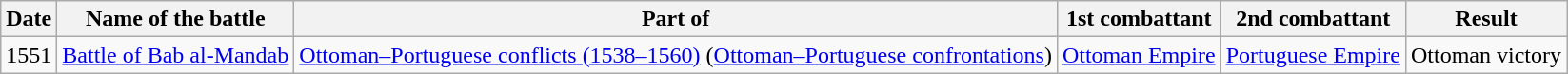<table class="wikitable">
<tr>
<th>Date</th>
<th>Name of the battle</th>
<th>Part of</th>
<th>1st combattant</th>
<th>2nd combattant</th>
<th>Result</th>
</tr>
<tr>
<td>1551</td>
<td><a href='#'>Battle of Bab al-Mandab</a></td>
<td><a href='#'>Ottoman–Portuguese conflicts (1538–1560)</a> (<a href='#'>Ottoman–Portuguese confrontations</a>)</td>
<td><a href='#'>Ottoman Empire</a></td>
<td><a href='#'>Portuguese Empire</a></td>
<td>Ottoman victory</td>
</tr>
</table>
